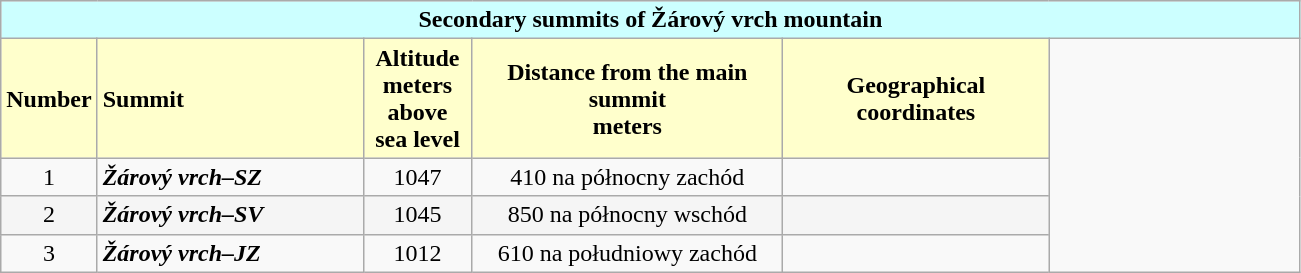<table class="wikitable">
<tr>
<td colspan="6" align="center" width="810" bgcolor="#CCFFFF"> <strong>Secondary summits of Žárový vrch mountain</strong></td>
</tr>
<tr>
<td align="center" bgcolor="#FFFFCC" width="25"><strong>Number</strong></td>
<td width="170" bgcolor="#FFFFCC"><strong>Summit</strong></td>
<td align="center" width="65" bgcolor="#FFFFCC"><strong>Altitude</strong><br><strong>meters above sea level</strong></td>
<td align="center" width="200" bgcolor="#FFFFCC"><strong>Distance from the main summit</strong><br><strong>meters</strong></td>
<td align="center" width="170" bgcolor="#FFFFCC"><strong>Geographical coordinates</strong></td>
<td rowspan="4" align="center" width="160"></td>
</tr>
<tr>
<td align="center">1</td>
<td><strong><em>Žárový vrch–SZ</em></strong></td>
<td align="center">1047</td>
<td align="center">410 na północny zachód</td>
<td align="center"></td>
</tr>
<tr bgcolor="#F5F5F5">
<td align="center">2</td>
<td><strong><em>Žárový vrch–SV</em></strong></td>
<td align="center">1045</td>
<td align="center">850 na północny wschód</td>
<td align="center"></td>
</tr>
<tr>
<td align="center">3</td>
<td><strong><em>Žárový vrch–JZ</em></strong></td>
<td align="center">1012</td>
<td align="center">610 na południowy zachód</td>
<td align="center"></td>
</tr>
</table>
